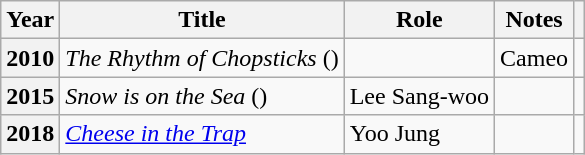<table class="wikitable plainrowheaders sortable">
<tr>
<th scope="col">Year</th>
<th scope="col">Title</th>
<th scope="col">Role</th>
<th scope="col">Notes</th>
<th scope="col" class="unsortable"></th>
</tr>
<tr>
<th scope="row">2010</th>
<td><em>The Rhythm of Chopsticks</em> ()</td>
<td></td>
<td>Cameo</td>
<td style="text-align:center"></td>
</tr>
<tr>
<th scope="row">2015</th>
<td><em>Snow is on the Sea</em> ()</td>
<td>Lee Sang-woo</td>
<td></td>
<td style="text-align:center"></td>
</tr>
<tr>
<th scope="row">2018</th>
<td><em><a href='#'>Cheese in the Trap</a></em></td>
<td>Yoo Jung</td>
<td></td>
<td style="text-align:center"></td>
</tr>
</table>
